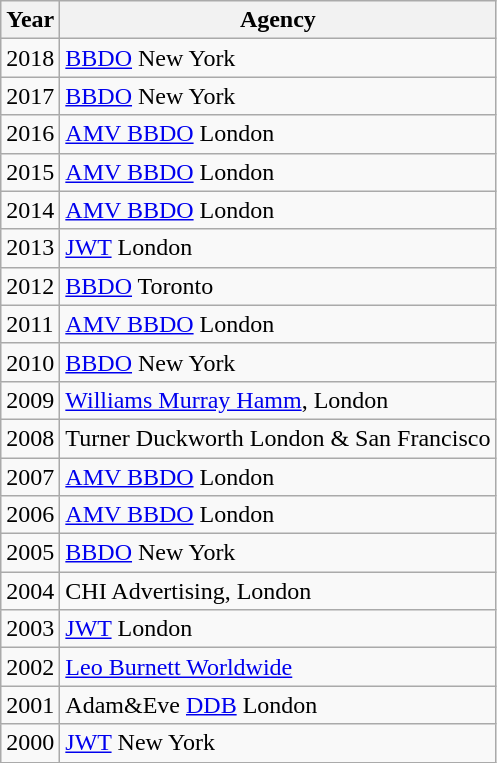<table class="wikitable sortable">
<tr>
<th>Year</th>
<th>Agency</th>
</tr>
<tr>
<td>2018</td>
<td><a href='#'>BBDO</a> New York</td>
</tr>
<tr>
<td>2017</td>
<td><a href='#'>BBDO</a> New York</td>
</tr>
<tr>
<td>2016</td>
<td><a href='#'>AMV BBDO</a> London</td>
</tr>
<tr>
<td>2015</td>
<td><a href='#'>AMV BBDO</a> London</td>
</tr>
<tr>
<td>2014</td>
<td><a href='#'>AMV BBDO</a> London</td>
</tr>
<tr>
<td>2013</td>
<td><a href='#'>JWT</a> London</td>
</tr>
<tr>
<td>2012</td>
<td><a href='#'>BBDO</a> Toronto</td>
</tr>
<tr>
<td>2011</td>
<td><a href='#'>AMV BBDO</a> London</td>
</tr>
<tr>
<td>2010</td>
<td><a href='#'>BBDO</a> New York</td>
</tr>
<tr>
<td>2009</td>
<td><a href='#'>Williams Murray Hamm</a>, London</td>
</tr>
<tr>
<td>2008</td>
<td>Turner Duckworth London & San Francisco</td>
</tr>
<tr>
<td>2007</td>
<td><a href='#'>AMV BBDO</a> London</td>
</tr>
<tr>
<td>2006</td>
<td><a href='#'>AMV BBDO</a> London</td>
</tr>
<tr>
<td>2005</td>
<td><a href='#'>BBDO</a> New York</td>
</tr>
<tr>
<td>2004</td>
<td>CHI Advertising, London</td>
</tr>
<tr>
<td>2003</td>
<td><a href='#'>JWT</a> London</td>
</tr>
<tr>
<td>2002</td>
<td><a href='#'>Leo Burnett Worldwide</a></td>
</tr>
<tr>
<td>2001</td>
<td>Adam&Eve <a href='#'>DDB</a> London</td>
</tr>
<tr>
<td>2000</td>
<td><a href='#'>JWT</a> New York</td>
</tr>
</table>
